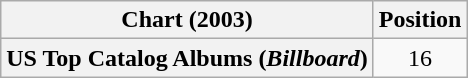<table class="wikitable plainrowheaders" style="text-align:center">
<tr>
<th scope="col">Chart (2003)</th>
<th scope="col">Position</th>
</tr>
<tr>
<th scope="row">US Top Catalog Albums (<em>Billboard</em>)</th>
<td>16</td>
</tr>
</table>
